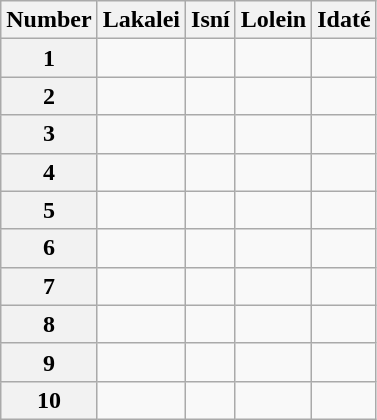<table class="wikitable" style="text-align:center;">
<tr>
<th>Number</th>
<th>Lakalei</th>
<th>Isní</th>
<th>Lolein</th>
<th>Idaté</th>
</tr>
<tr>
<th>1</th>
<td></td>
<td></td>
<td></td>
<td></td>
</tr>
<tr>
<th>2</th>
<td></td>
<td></td>
<td></td>
<td></td>
</tr>
<tr>
<th>3</th>
<td></td>
<td></td>
<td></td>
<td></td>
</tr>
<tr>
<th>4</th>
<td></td>
<td></td>
<td></td>
<td></td>
</tr>
<tr>
<th>5</th>
<td></td>
<td></td>
<td></td>
<td></td>
</tr>
<tr>
<th>6</th>
<td></td>
<td></td>
<td></td>
<td></td>
</tr>
<tr>
<th>7</th>
<td></td>
<td></td>
<td></td>
<td></td>
</tr>
<tr>
<th>8</th>
<td></td>
<td></td>
<td></td>
<td></td>
</tr>
<tr>
<th>9</th>
<td></td>
<td></td>
<td></td>
<td></td>
</tr>
<tr>
<th>10</th>
<td></td>
<td></td>
<td></td>
<td></td>
</tr>
</table>
